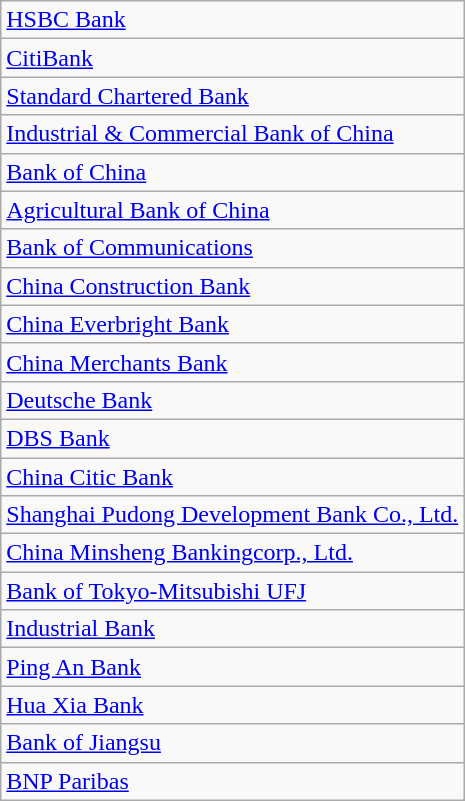<table class="wikitable">
<tr>
<td><a href='#'>HSBC Bank</a></td>
</tr>
<tr>
<td><a href='#'>CitiBank</a></td>
</tr>
<tr>
<td><a href='#'>Standard Chartered Bank</a></td>
</tr>
<tr>
<td><a href='#'>Industrial & Commercial Bank of China</a></td>
</tr>
<tr>
<td><a href='#'>Bank of China</a></td>
</tr>
<tr>
<td><a href='#'>Agricultural Bank of China</a></td>
</tr>
<tr>
<td><a href='#'>Bank of Communications</a></td>
</tr>
<tr>
<td><a href='#'>China Construction Bank</a></td>
</tr>
<tr>
<td><a href='#'>China Everbright Bank</a></td>
</tr>
<tr>
<td><a href='#'>China Merchants Bank</a></td>
</tr>
<tr>
<td><a href='#'>Deutsche Bank</a></td>
</tr>
<tr>
<td><a href='#'>DBS Bank</a></td>
</tr>
<tr>
<td><a href='#'>China Citic Bank</a></td>
</tr>
<tr>
<td><a href='#'>Shanghai Pudong Development Bank Co., Ltd.</a></td>
</tr>
<tr>
<td><a href='#'>China Minsheng Bankingcorp., Ltd.</a></td>
</tr>
<tr>
<td><a href='#'>Bank of Tokyo-Mitsubishi UFJ</a></td>
</tr>
<tr>
<td><a href='#'>Industrial Bank</a></td>
</tr>
<tr>
<td><a href='#'>Ping An Bank</a></td>
</tr>
<tr>
<td><a href='#'>Hua Xia Bank</a></td>
</tr>
<tr>
<td><a href='#'>Bank of Jiangsu</a></td>
</tr>
<tr>
<td><a href='#'>BNP Paribas</a></td>
</tr>
</table>
